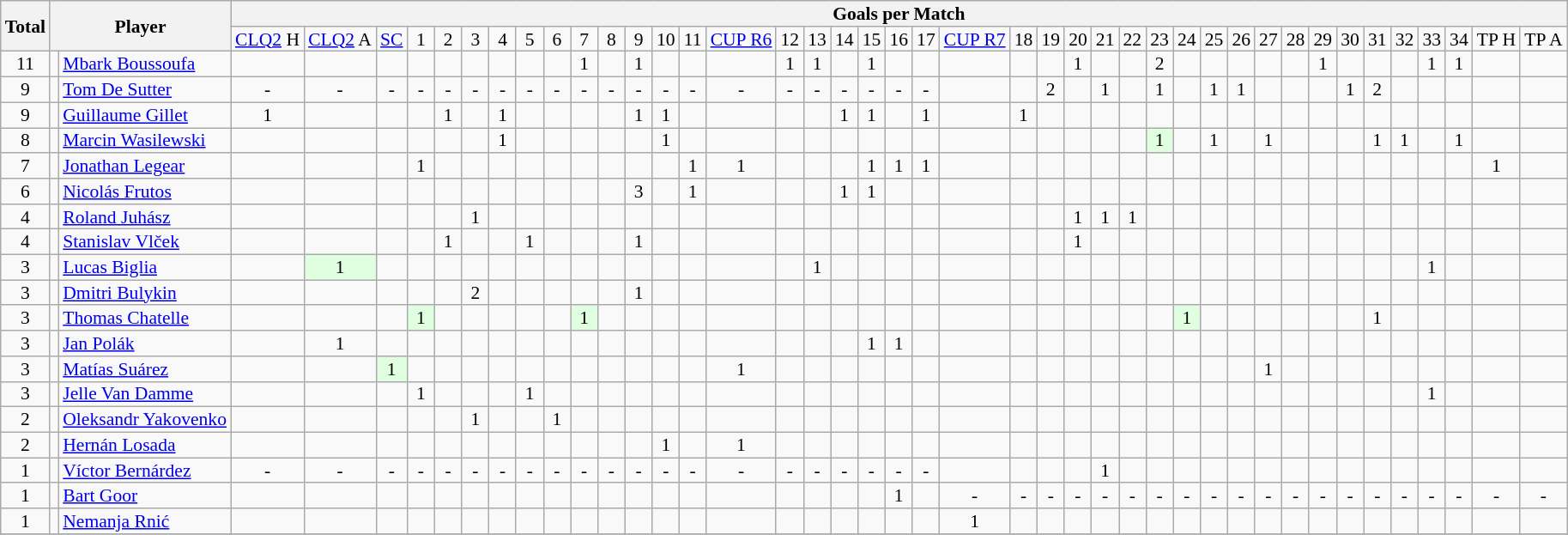<table class="wikitable" style="text-align:center; line-height: 90%; font-size:90%;">
<tr>
<th rowspan="2">Total</th>
<th rowspan="2" colspan="2">Player</th>
<th colspan="41">Goals per Match</th>
</tr>
<tr>
<td><a href='#'>CLQ2</a> H</td>
<td><a href='#'>CLQ2</a> A</td>
<td><a href='#'>SC</a></td>
<td> 1 </td>
<td> 2 </td>
<td> 3 </td>
<td> 4 </td>
<td> 5 </td>
<td> 6 </td>
<td> 7 </td>
<td> 8 </td>
<td> 9 </td>
<td>10</td>
<td>11</td>
<td><a href='#'>CUP R6</a></td>
<td>12</td>
<td>13</td>
<td>14</td>
<td>15</td>
<td>16</td>
<td>17</td>
<td><a href='#'>CUP R7</a></td>
<td>18</td>
<td>19</td>
<td>20</td>
<td>21</td>
<td>22</td>
<td>23</td>
<td>24</td>
<td>25</td>
<td>26</td>
<td>27</td>
<td>28</td>
<td>29</td>
<td>30</td>
<td>31</td>
<td>32</td>
<td>33</td>
<td>34</td>
<td>TP H</td>
<td>TP A</td>
</tr>
<tr>
<td>11</td>
<td></td>
<td style="text-align:left;"><a href='#'>Mbark Boussoufa</a></td>
<td></td>
<td></td>
<td></td>
<td></td>
<td></td>
<td></td>
<td></td>
<td></td>
<td></td>
<td>1</td>
<td></td>
<td>1</td>
<td></td>
<td></td>
<td></td>
<td>1</td>
<td>1</td>
<td></td>
<td>1</td>
<td></td>
<td></td>
<td></td>
<td></td>
<td></td>
<td>1</td>
<td></td>
<td></td>
<td>2</td>
<td></td>
<td></td>
<td></td>
<td></td>
<td></td>
<td>1</td>
<td></td>
<td></td>
<td></td>
<td>1</td>
<td>1</td>
<td></td>
<td></td>
</tr>
<tr>
<td>9</td>
<td></td>
<td style="text-align:left;"><a href='#'>Tom De Sutter</a></td>
<td>-</td>
<td>-</td>
<td>-</td>
<td>-</td>
<td>-</td>
<td>-</td>
<td>-</td>
<td>-</td>
<td>-</td>
<td>-</td>
<td>-</td>
<td>-</td>
<td>-</td>
<td>-</td>
<td>-</td>
<td>-</td>
<td>-</td>
<td>-</td>
<td>-</td>
<td>-</td>
<td>-</td>
<td></td>
<td></td>
<td>2</td>
<td></td>
<td>1</td>
<td></td>
<td>1</td>
<td></td>
<td>1</td>
<td>1</td>
<td></td>
<td></td>
<td></td>
<td>1</td>
<td>2</td>
<td></td>
<td></td>
<td></td>
<td></td>
<td></td>
</tr>
<tr>
<td>9</td>
<td></td>
<td style="text-align:left;"><a href='#'>Guillaume Gillet</a></td>
<td>1</td>
<td></td>
<td></td>
<td></td>
<td>1</td>
<td></td>
<td>1</td>
<td></td>
<td></td>
<td></td>
<td></td>
<td>1</td>
<td>1</td>
<td></td>
<td></td>
<td></td>
<td></td>
<td>1</td>
<td>1</td>
<td></td>
<td>1</td>
<td></td>
<td>1</td>
<td></td>
<td></td>
<td></td>
<td></td>
<td></td>
<td></td>
<td></td>
<td></td>
<td></td>
<td></td>
<td></td>
<td></td>
<td></td>
<td></td>
<td></td>
<td></td>
<td></td>
<td></td>
</tr>
<tr>
<td>8</td>
<td></td>
<td style="text-align:left;"><a href='#'>Marcin Wasilewski</a></td>
<td></td>
<td></td>
<td></td>
<td></td>
<td></td>
<td></td>
<td>1</td>
<td></td>
<td></td>
<td></td>
<td></td>
<td></td>
<td>1</td>
<td></td>
<td></td>
<td></td>
<td></td>
<td></td>
<td></td>
<td></td>
<td></td>
<td></td>
<td></td>
<td></td>
<td></td>
<td></td>
<td></td>
<td style="background:#e0ffe0;">1</td>
<td></td>
<td>1</td>
<td></td>
<td>1</td>
<td></td>
<td></td>
<td></td>
<td>1</td>
<td>1</td>
<td></td>
<td>1</td>
<td></td>
<td></td>
</tr>
<tr>
<td>7</td>
<td></td>
<td style="text-align:left;"><a href='#'>Jonathan Legear</a></td>
<td></td>
<td></td>
<td></td>
<td>1</td>
<td></td>
<td></td>
<td></td>
<td></td>
<td></td>
<td></td>
<td></td>
<td></td>
<td></td>
<td>1</td>
<td>1</td>
<td></td>
<td></td>
<td></td>
<td>1</td>
<td>1</td>
<td>1</td>
<td></td>
<td></td>
<td></td>
<td></td>
<td></td>
<td></td>
<td></td>
<td></td>
<td></td>
<td></td>
<td></td>
<td></td>
<td></td>
<td></td>
<td></td>
<td></td>
<td></td>
<td></td>
<td>1</td>
<td></td>
</tr>
<tr>
<td>6</td>
<td></td>
<td style="text-align:left;"><a href='#'>Nicolás Frutos</a></td>
<td></td>
<td></td>
<td></td>
<td></td>
<td></td>
<td></td>
<td></td>
<td></td>
<td></td>
<td></td>
<td></td>
<td>3</td>
<td></td>
<td>1</td>
<td></td>
<td></td>
<td></td>
<td>1</td>
<td>1</td>
<td></td>
<td></td>
<td></td>
<td></td>
<td></td>
<td></td>
<td></td>
<td></td>
<td></td>
<td></td>
<td></td>
<td></td>
<td></td>
<td></td>
<td></td>
<td></td>
<td></td>
<td></td>
<td></td>
<td></td>
<td></td>
<td></td>
</tr>
<tr>
<td>4</td>
<td></td>
<td style="text-align:left;"><a href='#'>Roland Juhász</a></td>
<td></td>
<td></td>
<td></td>
<td></td>
<td></td>
<td>1</td>
<td></td>
<td></td>
<td></td>
<td></td>
<td></td>
<td></td>
<td></td>
<td></td>
<td></td>
<td></td>
<td></td>
<td></td>
<td></td>
<td></td>
<td></td>
<td></td>
<td></td>
<td></td>
<td>1</td>
<td>1</td>
<td>1</td>
<td></td>
<td></td>
<td></td>
<td></td>
<td></td>
<td></td>
<td></td>
<td></td>
<td></td>
<td></td>
<td></td>
<td></td>
<td></td>
<td></td>
</tr>
<tr>
<td>4</td>
<td></td>
<td style="text-align:left;"><a href='#'>Stanislav Vlček</a></td>
<td></td>
<td></td>
<td></td>
<td></td>
<td>1</td>
<td></td>
<td></td>
<td>1</td>
<td></td>
<td></td>
<td></td>
<td>1</td>
<td></td>
<td></td>
<td></td>
<td></td>
<td></td>
<td></td>
<td></td>
<td></td>
<td></td>
<td></td>
<td></td>
<td></td>
<td>1</td>
<td></td>
<td></td>
<td></td>
<td></td>
<td></td>
<td></td>
<td></td>
<td></td>
<td></td>
<td></td>
<td></td>
<td></td>
<td></td>
<td></td>
<td></td>
<td></td>
</tr>
<tr>
<td>3</td>
<td></td>
<td style="text-align:left;"><a href='#'>Lucas Biglia</a></td>
<td></td>
<td style="background:#e0ffe0;">1</td>
<td></td>
<td></td>
<td></td>
<td></td>
<td></td>
<td></td>
<td></td>
<td></td>
<td></td>
<td></td>
<td></td>
<td></td>
<td></td>
<td></td>
<td>1</td>
<td></td>
<td></td>
<td></td>
<td></td>
<td></td>
<td></td>
<td></td>
<td></td>
<td></td>
<td></td>
<td></td>
<td></td>
<td></td>
<td></td>
<td></td>
<td></td>
<td></td>
<td></td>
<td></td>
<td></td>
<td>1</td>
<td></td>
<td></td>
<td></td>
</tr>
<tr>
<td>3</td>
<td></td>
<td style="text-align:left;"><a href='#'>Dmitri Bulykin</a></td>
<td></td>
<td></td>
<td></td>
<td></td>
<td></td>
<td>2</td>
<td></td>
<td></td>
<td></td>
<td></td>
<td></td>
<td>1</td>
<td></td>
<td></td>
<td></td>
<td></td>
<td></td>
<td></td>
<td></td>
<td></td>
<td></td>
<td></td>
<td></td>
<td></td>
<td></td>
<td></td>
<td></td>
<td></td>
<td></td>
<td></td>
<td></td>
<td></td>
<td></td>
<td></td>
<td></td>
<td></td>
<td></td>
<td></td>
<td></td>
<td></td>
<td></td>
</tr>
<tr>
<td>3</td>
<td></td>
<td style="text-align:left;"><a href='#'>Thomas Chatelle</a></td>
<td></td>
<td></td>
<td></td>
<td style="background:#e0ffe0;">1</td>
<td></td>
<td></td>
<td></td>
<td></td>
<td></td>
<td style="background:#e0ffe0;">1</td>
<td></td>
<td></td>
<td></td>
<td></td>
<td></td>
<td></td>
<td></td>
<td></td>
<td></td>
<td></td>
<td></td>
<td></td>
<td></td>
<td></td>
<td></td>
<td></td>
<td></td>
<td></td>
<td style="background:#e0ffe0;">1</td>
<td></td>
<td></td>
<td></td>
<td></td>
<td></td>
<td></td>
<td>1</td>
<td></td>
<td></td>
<td></td>
<td></td>
<td></td>
</tr>
<tr>
<td>3</td>
<td></td>
<td style="text-align:left;"><a href='#'>Jan Polák</a></td>
<td></td>
<td>1</td>
<td></td>
<td></td>
<td></td>
<td></td>
<td></td>
<td></td>
<td></td>
<td></td>
<td></td>
<td></td>
<td></td>
<td></td>
<td></td>
<td></td>
<td></td>
<td></td>
<td>1</td>
<td>1</td>
<td></td>
<td></td>
<td></td>
<td></td>
<td></td>
<td></td>
<td></td>
<td></td>
<td></td>
<td></td>
<td></td>
<td></td>
<td></td>
<td></td>
<td></td>
<td></td>
<td></td>
<td></td>
<td></td>
<td></td>
<td></td>
</tr>
<tr>
<td>3</td>
<td></td>
<td style="text-align:left;"><a href='#'>Matías Suárez</a></td>
<td></td>
<td></td>
<td style="background:#e0ffe0;">1</td>
<td></td>
<td></td>
<td></td>
<td></td>
<td></td>
<td></td>
<td></td>
<td></td>
<td></td>
<td></td>
<td></td>
<td>1</td>
<td></td>
<td></td>
<td></td>
<td></td>
<td></td>
<td></td>
<td></td>
<td></td>
<td></td>
<td></td>
<td></td>
<td></td>
<td></td>
<td></td>
<td></td>
<td></td>
<td>1</td>
<td></td>
<td></td>
<td></td>
<td></td>
<td></td>
<td></td>
<td></td>
<td></td>
<td></td>
</tr>
<tr>
<td>3</td>
<td></td>
<td style="text-align:left;"><a href='#'>Jelle Van Damme</a></td>
<td></td>
<td></td>
<td></td>
<td>1</td>
<td></td>
<td></td>
<td></td>
<td>1</td>
<td></td>
<td></td>
<td></td>
<td></td>
<td></td>
<td></td>
<td></td>
<td></td>
<td></td>
<td></td>
<td></td>
<td></td>
<td></td>
<td></td>
<td></td>
<td></td>
<td></td>
<td></td>
<td></td>
<td></td>
<td></td>
<td></td>
<td></td>
<td></td>
<td></td>
<td></td>
<td></td>
<td></td>
<td></td>
<td>1</td>
<td></td>
<td></td>
<td></td>
</tr>
<tr>
<td>2</td>
<td></td>
<td style="text-align:left;"><a href='#'>Oleksandr Yakovenko</a></td>
<td></td>
<td></td>
<td></td>
<td></td>
<td></td>
<td>1</td>
<td></td>
<td></td>
<td>1</td>
<td></td>
<td></td>
<td></td>
<td></td>
<td></td>
<td></td>
<td></td>
<td></td>
<td></td>
<td></td>
<td></td>
<td></td>
<td></td>
<td></td>
<td></td>
<td></td>
<td></td>
<td></td>
<td></td>
<td></td>
<td></td>
<td></td>
<td></td>
<td></td>
<td></td>
<td></td>
<td></td>
<td></td>
<td></td>
<td></td>
<td></td>
<td></td>
</tr>
<tr>
<td>2</td>
<td></td>
<td style="text-align:left;"><a href='#'>Hernán Losada</a></td>
<td></td>
<td></td>
<td></td>
<td></td>
<td></td>
<td></td>
<td></td>
<td></td>
<td></td>
<td></td>
<td></td>
<td></td>
<td>1</td>
<td></td>
<td>1</td>
<td></td>
<td></td>
<td></td>
<td></td>
<td></td>
<td></td>
<td></td>
<td></td>
<td></td>
<td></td>
<td></td>
<td></td>
<td></td>
<td></td>
<td></td>
<td></td>
<td></td>
<td></td>
<td></td>
<td></td>
<td></td>
<td></td>
<td></td>
<td></td>
<td></td>
<td></td>
</tr>
<tr>
<td>1</td>
<td></td>
<td style="text-align:left;"><a href='#'>Víctor Bernárdez</a></td>
<td>-</td>
<td>-</td>
<td>-</td>
<td>-</td>
<td>-</td>
<td>-</td>
<td>-</td>
<td>-</td>
<td>-</td>
<td>-</td>
<td>-</td>
<td>-</td>
<td>-</td>
<td>-</td>
<td>-</td>
<td>-</td>
<td>-</td>
<td>-</td>
<td>-</td>
<td>-</td>
<td>-</td>
<td></td>
<td></td>
<td></td>
<td></td>
<td>1</td>
<td></td>
<td></td>
<td></td>
<td></td>
<td></td>
<td></td>
<td></td>
<td></td>
<td></td>
<td></td>
<td></td>
<td></td>
<td></td>
<td></td>
<td></td>
</tr>
<tr>
<td>1</td>
<td></td>
<td style="text-align:left;"><a href='#'>Bart Goor</a></td>
<td></td>
<td></td>
<td></td>
<td></td>
<td></td>
<td></td>
<td></td>
<td></td>
<td></td>
<td></td>
<td></td>
<td></td>
<td></td>
<td></td>
<td></td>
<td></td>
<td></td>
<td></td>
<td></td>
<td>1</td>
<td></td>
<td>-</td>
<td>-</td>
<td>-</td>
<td>-</td>
<td>-</td>
<td>-</td>
<td>-</td>
<td>-</td>
<td>-</td>
<td>-</td>
<td>-</td>
<td>-</td>
<td>-</td>
<td>-</td>
<td>-</td>
<td>-</td>
<td>-</td>
<td>-</td>
<td>-</td>
<td>-</td>
</tr>
<tr>
<td>1</td>
<td></td>
<td style="text-align:left;"><a href='#'>Nemanja Rnić</a></td>
<td></td>
<td></td>
<td></td>
<td></td>
<td></td>
<td></td>
<td></td>
<td></td>
<td></td>
<td></td>
<td></td>
<td></td>
<td></td>
<td></td>
<td></td>
<td></td>
<td></td>
<td></td>
<td></td>
<td></td>
<td></td>
<td>1</td>
<td></td>
<td></td>
<td></td>
<td></td>
<td></td>
<td></td>
<td></td>
<td></td>
<td></td>
<td></td>
<td></td>
<td></td>
<td></td>
<td></td>
<td></td>
<td></td>
<td></td>
<td></td>
<td></td>
</tr>
<tr>
</tr>
<tr>
</tr>
</table>
